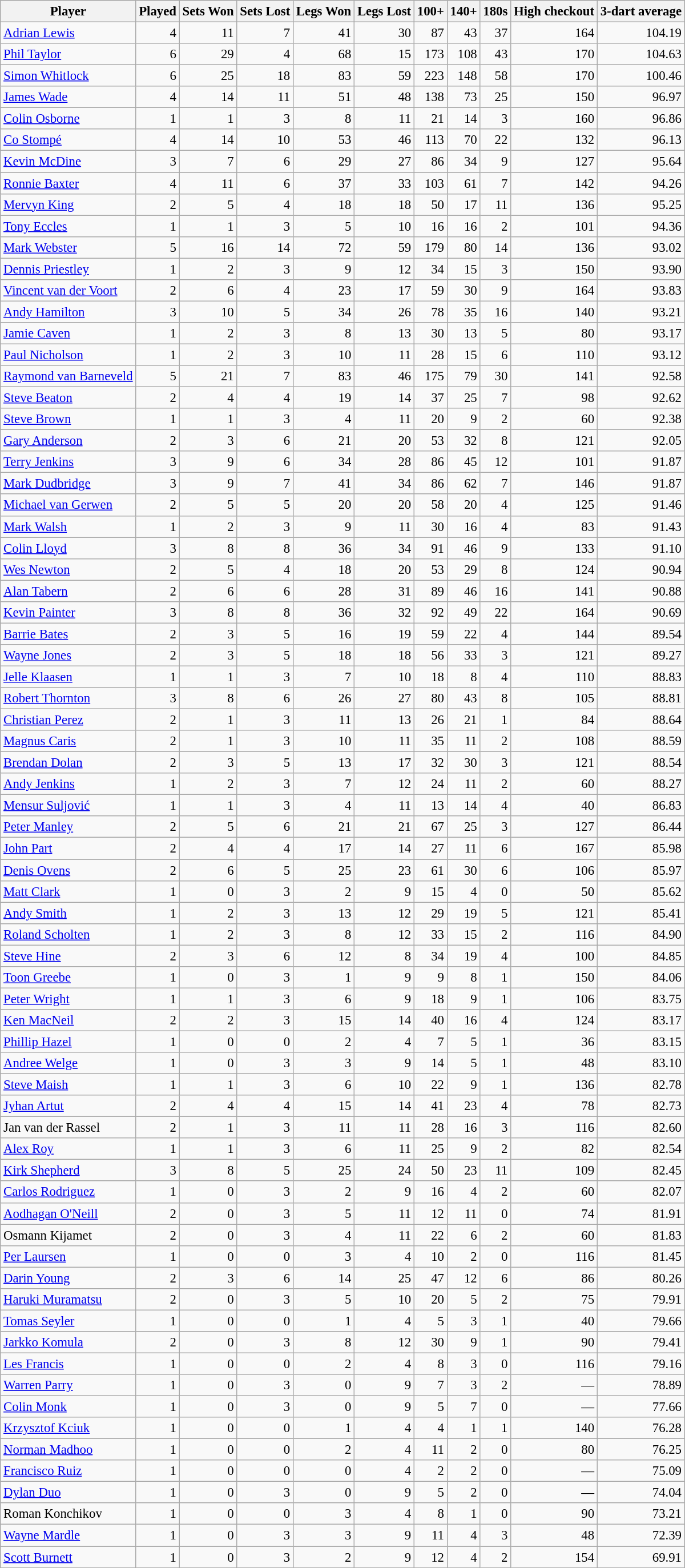<table class="wikitable sortable" style="font-size: 95%; text-align: right">
<tr>
<th>Player</th>
<th>Played</th>
<th>Sets Won</th>
<th>Sets Lost</th>
<th>Legs Won</th>
<th>Legs Lost</th>
<th>100+</th>
<th>140+</th>
<th>180s</th>
<th>High checkout</th>
<th>3-dart average</th>
</tr>
<tr>
<td align="left"> <a href='#'>Adrian Lewis</a></td>
<td>4</td>
<td>11</td>
<td>7</td>
<td>41</td>
<td>30</td>
<td>87</td>
<td>43</td>
<td>37</td>
<td>164</td>
<td>104.19</td>
</tr>
<tr>
<td align="left"> <a href='#'>Phil Taylor</a></td>
<td>6</td>
<td>29</td>
<td>4</td>
<td>68</td>
<td>15</td>
<td>173</td>
<td>108</td>
<td>43</td>
<td>170</td>
<td>104.63</td>
</tr>
<tr>
<td align="left"> <a href='#'>Simon Whitlock</a></td>
<td>6</td>
<td>25</td>
<td>18</td>
<td>83</td>
<td>59</td>
<td>223</td>
<td>148</td>
<td>58</td>
<td>170</td>
<td>100.46</td>
</tr>
<tr>
<td align="left"> <a href='#'>James Wade</a></td>
<td>4</td>
<td>14</td>
<td>11</td>
<td>51</td>
<td>48</td>
<td>138</td>
<td>73</td>
<td>25</td>
<td>150</td>
<td>96.97</td>
</tr>
<tr>
<td align="left"> <a href='#'>Colin Osborne</a></td>
<td>1</td>
<td>1</td>
<td>3</td>
<td>8</td>
<td>11</td>
<td>21</td>
<td>14</td>
<td>3</td>
<td>160</td>
<td>96.86</td>
</tr>
<tr>
<td align="left"> <a href='#'>Co Stompé</a></td>
<td>4</td>
<td>14</td>
<td>10</td>
<td>53</td>
<td>46</td>
<td>113</td>
<td>70</td>
<td>22</td>
<td>132</td>
<td>96.13</td>
</tr>
<tr>
<td align="left"> <a href='#'>Kevin McDine</a></td>
<td>3</td>
<td>7</td>
<td>6</td>
<td>29</td>
<td>27</td>
<td>86</td>
<td>34</td>
<td>9</td>
<td>127</td>
<td>95.64</td>
</tr>
<tr>
<td align="left"> <a href='#'>Ronnie Baxter</a></td>
<td>4</td>
<td>11</td>
<td>6</td>
<td>37</td>
<td>33</td>
<td>103</td>
<td>61</td>
<td>7</td>
<td>142</td>
<td>94.26</td>
</tr>
<tr>
<td align="left"> <a href='#'>Mervyn King</a></td>
<td>2</td>
<td>5</td>
<td>4</td>
<td>18</td>
<td>18</td>
<td>50</td>
<td>17</td>
<td>11</td>
<td>136</td>
<td>95.25</td>
</tr>
<tr>
<td align="left"> <a href='#'>Tony Eccles</a></td>
<td>1</td>
<td>1</td>
<td>3</td>
<td>5</td>
<td>10</td>
<td>16</td>
<td>16</td>
<td>2</td>
<td>101</td>
<td>94.36</td>
</tr>
<tr>
<td align="left"> <a href='#'>Mark Webster</a></td>
<td>5</td>
<td>16</td>
<td>14</td>
<td>72</td>
<td>59</td>
<td>179</td>
<td>80</td>
<td>14</td>
<td>136</td>
<td>93.02</td>
</tr>
<tr>
<td align="left"> <a href='#'>Dennis Priestley</a></td>
<td>1</td>
<td>2</td>
<td>3</td>
<td>9</td>
<td>12</td>
<td>34</td>
<td>15</td>
<td>3</td>
<td>150</td>
<td>93.90</td>
</tr>
<tr>
<td align="left"> <a href='#'>Vincent van der Voort</a></td>
<td>2</td>
<td>6</td>
<td>4</td>
<td>23</td>
<td>17</td>
<td>59</td>
<td>30</td>
<td>9</td>
<td>164</td>
<td>93.83</td>
</tr>
<tr>
<td align="left"> <a href='#'>Andy Hamilton</a></td>
<td>3</td>
<td>10</td>
<td>5</td>
<td>34</td>
<td>26</td>
<td>78</td>
<td>35</td>
<td>16</td>
<td>140</td>
<td>93.21</td>
</tr>
<tr>
<td align="left"> <a href='#'>Jamie Caven</a></td>
<td>1</td>
<td>2</td>
<td>3</td>
<td>8</td>
<td>13</td>
<td>30</td>
<td>13</td>
<td>5</td>
<td>80</td>
<td>93.17</td>
</tr>
<tr>
<td align="left"> <a href='#'>Paul Nicholson</a></td>
<td>1</td>
<td>2</td>
<td>3</td>
<td>10</td>
<td>11</td>
<td>28</td>
<td>15</td>
<td>6</td>
<td>110</td>
<td>93.12</td>
</tr>
<tr>
<td align="left"> <a href='#'>Raymond van Barneveld</a></td>
<td>5</td>
<td>21</td>
<td>7</td>
<td>83</td>
<td>46</td>
<td>175</td>
<td>79</td>
<td>30</td>
<td>141</td>
<td>92.58</td>
</tr>
<tr>
<td align="left"> <a href='#'>Steve Beaton</a></td>
<td>2</td>
<td>4</td>
<td>4</td>
<td>19</td>
<td>14</td>
<td>37</td>
<td>25</td>
<td>7</td>
<td>98</td>
<td>92.62</td>
</tr>
<tr>
<td align="left"> <a href='#'>Steve Brown</a></td>
<td>1</td>
<td>1</td>
<td>3</td>
<td>4</td>
<td>11</td>
<td>20</td>
<td>9</td>
<td>2</td>
<td>60</td>
<td>92.38</td>
</tr>
<tr>
<td align="left"> <a href='#'>Gary Anderson</a></td>
<td>2</td>
<td>3</td>
<td>6</td>
<td>21</td>
<td>20</td>
<td>53</td>
<td>32</td>
<td>8</td>
<td>121</td>
<td>92.05</td>
</tr>
<tr>
<td align="left"> <a href='#'>Terry Jenkins</a></td>
<td>3</td>
<td>9</td>
<td>6</td>
<td>34</td>
<td>28</td>
<td>86</td>
<td>45</td>
<td>12</td>
<td>101</td>
<td>91.87</td>
</tr>
<tr>
<td align="left"> <a href='#'>Mark Dudbridge</a></td>
<td>3</td>
<td>9</td>
<td>7</td>
<td>41</td>
<td>34</td>
<td>86</td>
<td>62</td>
<td>7</td>
<td>146</td>
<td>91.87</td>
</tr>
<tr>
<td align="left"> <a href='#'>Michael van Gerwen</a></td>
<td>2</td>
<td>5</td>
<td>5</td>
<td>20</td>
<td>20</td>
<td>58</td>
<td>20</td>
<td>4</td>
<td>125</td>
<td>91.46</td>
</tr>
<tr>
<td align="left"> <a href='#'>Mark Walsh</a></td>
<td>1</td>
<td>2</td>
<td>3</td>
<td>9</td>
<td>11</td>
<td>30</td>
<td>16</td>
<td>4</td>
<td>83</td>
<td>91.43</td>
</tr>
<tr>
<td align="left"> <a href='#'>Colin Lloyd</a></td>
<td>3</td>
<td>8</td>
<td>8</td>
<td>36</td>
<td>34</td>
<td>91</td>
<td>46</td>
<td>9</td>
<td>133</td>
<td>91.10</td>
</tr>
<tr>
<td align="left"> <a href='#'>Wes Newton</a></td>
<td>2</td>
<td>5</td>
<td>4</td>
<td>18</td>
<td>20</td>
<td>53</td>
<td>29</td>
<td>8</td>
<td>124</td>
<td>90.94</td>
</tr>
<tr>
<td align="left"> <a href='#'>Alan Tabern</a></td>
<td>2</td>
<td>6</td>
<td>6</td>
<td>28</td>
<td>31</td>
<td>89</td>
<td>46</td>
<td>16</td>
<td>141</td>
<td>90.88</td>
</tr>
<tr>
<td align="left"> <a href='#'>Kevin Painter</a></td>
<td>3</td>
<td>8</td>
<td>8</td>
<td>36</td>
<td>32</td>
<td>92</td>
<td>49</td>
<td>22</td>
<td>164</td>
<td>90.69</td>
</tr>
<tr>
<td align="left"> <a href='#'>Barrie Bates</a></td>
<td>2</td>
<td>3</td>
<td>5</td>
<td>16</td>
<td>19</td>
<td>59</td>
<td>22</td>
<td>4</td>
<td>144</td>
<td>89.54</td>
</tr>
<tr>
<td align="left"> <a href='#'>Wayne Jones</a></td>
<td>2</td>
<td>3</td>
<td>5</td>
<td>18</td>
<td>18</td>
<td>56</td>
<td>33</td>
<td>3</td>
<td>121</td>
<td>89.27</td>
</tr>
<tr>
<td align="left"> <a href='#'>Jelle Klaasen</a></td>
<td>1</td>
<td>1</td>
<td>3</td>
<td>7</td>
<td>10</td>
<td>18</td>
<td>8</td>
<td>4</td>
<td>110</td>
<td>88.83</td>
</tr>
<tr>
<td align="left"> <a href='#'>Robert Thornton</a></td>
<td>3</td>
<td>8</td>
<td>6</td>
<td>26</td>
<td>27</td>
<td>80</td>
<td>43</td>
<td>8</td>
<td>105</td>
<td>88.81</td>
</tr>
<tr>
<td align="left"> <a href='#'>Christian Perez</a></td>
<td>2</td>
<td>1</td>
<td>3</td>
<td>11</td>
<td>13</td>
<td>26</td>
<td>21</td>
<td>1</td>
<td>84</td>
<td>88.64</td>
</tr>
<tr>
<td align="left"> <a href='#'>Magnus Caris</a></td>
<td>2</td>
<td>1</td>
<td>3</td>
<td>10</td>
<td>11</td>
<td>35</td>
<td>11</td>
<td>2</td>
<td>108</td>
<td>88.59</td>
</tr>
<tr>
<td align="left"> <a href='#'>Brendan Dolan</a></td>
<td>2</td>
<td>3</td>
<td>5</td>
<td>13</td>
<td>17</td>
<td>32</td>
<td>30</td>
<td>3</td>
<td>121</td>
<td>88.54</td>
</tr>
<tr>
<td align="left"> <a href='#'>Andy Jenkins</a></td>
<td>1</td>
<td>2</td>
<td>3</td>
<td>7</td>
<td>12</td>
<td>24</td>
<td>11</td>
<td>2</td>
<td>60</td>
<td>88.27</td>
</tr>
<tr>
<td align="left"> <a href='#'>Mensur Suljović</a></td>
<td>1</td>
<td>1</td>
<td>3</td>
<td>4</td>
<td>11</td>
<td>13</td>
<td>14</td>
<td>4</td>
<td>40</td>
<td>86.83</td>
</tr>
<tr>
<td align="left"> <a href='#'>Peter Manley</a></td>
<td>2</td>
<td>5</td>
<td>6</td>
<td>21</td>
<td>21</td>
<td>67</td>
<td>25</td>
<td>3</td>
<td>127</td>
<td>86.44</td>
</tr>
<tr>
<td align="left"> <a href='#'>John Part</a></td>
<td>2</td>
<td>4</td>
<td>4</td>
<td>17</td>
<td>14</td>
<td>27</td>
<td>11</td>
<td>6</td>
<td>167</td>
<td>85.98</td>
</tr>
<tr>
<td align="left"> <a href='#'>Denis Ovens</a></td>
<td>2</td>
<td>6</td>
<td>5</td>
<td>25</td>
<td>23</td>
<td>61</td>
<td>30</td>
<td>6</td>
<td>106</td>
<td>85.97</td>
</tr>
<tr>
<td align="left"> <a href='#'>Matt Clark</a></td>
<td>1</td>
<td>0</td>
<td>3</td>
<td>2</td>
<td>9</td>
<td>15</td>
<td>4</td>
<td>0</td>
<td>50</td>
<td>85.62</td>
</tr>
<tr>
<td align="left"> <a href='#'>Andy Smith</a></td>
<td>1</td>
<td>2</td>
<td>3</td>
<td>13</td>
<td>12</td>
<td>29</td>
<td>19</td>
<td>5</td>
<td>121</td>
<td>85.41</td>
</tr>
<tr>
<td align="left"> <a href='#'>Roland Scholten</a></td>
<td>1</td>
<td>2</td>
<td>3</td>
<td>8</td>
<td>12</td>
<td>33</td>
<td>15</td>
<td>2</td>
<td>116</td>
<td>84.90</td>
</tr>
<tr>
<td align="left"> <a href='#'>Steve Hine</a></td>
<td>2</td>
<td>3</td>
<td>6</td>
<td>12</td>
<td>8</td>
<td>34</td>
<td>19</td>
<td>4</td>
<td>100</td>
<td>84.85</td>
</tr>
<tr>
<td align="left"> <a href='#'>Toon Greebe</a></td>
<td>1</td>
<td>0</td>
<td>3</td>
<td>1</td>
<td>9</td>
<td>9</td>
<td>8</td>
<td>1</td>
<td>150</td>
<td>84.06</td>
</tr>
<tr>
<td align="left"> <a href='#'>Peter Wright</a></td>
<td>1</td>
<td>1</td>
<td>3</td>
<td>6</td>
<td>9</td>
<td>18</td>
<td>9</td>
<td>1</td>
<td>106</td>
<td>83.75</td>
</tr>
<tr>
<td align="left"> <a href='#'>Ken MacNeil</a></td>
<td>2</td>
<td>2</td>
<td>3</td>
<td>15</td>
<td>14</td>
<td>40</td>
<td>16</td>
<td>4</td>
<td>124</td>
<td>83.17</td>
</tr>
<tr>
<td align="left"> <a href='#'>Phillip Hazel</a></td>
<td>1</td>
<td>0</td>
<td>0</td>
<td>2</td>
<td>4</td>
<td>7</td>
<td>5</td>
<td>1</td>
<td>36</td>
<td>83.15</td>
</tr>
<tr>
<td align="left"> <a href='#'>Andree Welge</a></td>
<td>1</td>
<td>0</td>
<td>3</td>
<td>3</td>
<td>9</td>
<td>14</td>
<td>5</td>
<td>1</td>
<td>48</td>
<td>83.10</td>
</tr>
<tr>
<td align="left"> <a href='#'>Steve Maish</a></td>
<td>1</td>
<td>1</td>
<td>3</td>
<td>6</td>
<td>10</td>
<td>22</td>
<td>9</td>
<td>1</td>
<td>136</td>
<td>82.78</td>
</tr>
<tr>
<td align="left"> <a href='#'>Jyhan Artut</a></td>
<td>2</td>
<td>4</td>
<td>4</td>
<td>15</td>
<td>14</td>
<td>41</td>
<td>23</td>
<td>4</td>
<td>78</td>
<td>82.73</td>
</tr>
<tr>
<td align="left"> Jan van der Rassel</td>
<td>2</td>
<td>1</td>
<td>3</td>
<td>11</td>
<td>11</td>
<td>28</td>
<td>16</td>
<td>3</td>
<td>116</td>
<td>82.60</td>
</tr>
<tr>
<td align="left"> <a href='#'>Alex Roy</a></td>
<td>1</td>
<td>1</td>
<td>3</td>
<td>6</td>
<td>11</td>
<td>25</td>
<td>9</td>
<td>2</td>
<td>82</td>
<td>82.54</td>
</tr>
<tr>
<td align="left"> <a href='#'>Kirk Shepherd</a></td>
<td>3</td>
<td>8</td>
<td>5</td>
<td>25</td>
<td>24</td>
<td>50</td>
<td>23</td>
<td>11</td>
<td>109</td>
<td>82.45</td>
</tr>
<tr>
<td align="left"> <a href='#'>Carlos Rodriguez</a></td>
<td>1</td>
<td>0</td>
<td>3</td>
<td>2</td>
<td>9</td>
<td>16</td>
<td>4</td>
<td>2</td>
<td>60</td>
<td>82.07</td>
</tr>
<tr>
<td align="left"> <a href='#'>Aodhagan O'Neill</a></td>
<td>2</td>
<td>0</td>
<td>3</td>
<td>5</td>
<td>11</td>
<td>12</td>
<td>11</td>
<td>0</td>
<td>74</td>
<td>81.91</td>
</tr>
<tr>
<td align="left"> Osmann Kijamet</td>
<td>2</td>
<td>0</td>
<td>3</td>
<td>4</td>
<td>11</td>
<td>22</td>
<td>6</td>
<td>2</td>
<td>60</td>
<td>81.83</td>
</tr>
<tr>
<td align="left"> <a href='#'>Per Laursen</a></td>
<td>1</td>
<td>0</td>
<td>0</td>
<td>3</td>
<td>4</td>
<td>10</td>
<td>2</td>
<td>0</td>
<td>116</td>
<td>81.45</td>
</tr>
<tr>
<td align="left"> <a href='#'>Darin Young</a></td>
<td>2</td>
<td>3</td>
<td>6</td>
<td>14</td>
<td>25</td>
<td>47</td>
<td>12</td>
<td>6</td>
<td>86</td>
<td>80.26</td>
</tr>
<tr>
<td align="left"> <a href='#'>Haruki Muramatsu</a></td>
<td>2</td>
<td>0</td>
<td>3</td>
<td>5</td>
<td>10</td>
<td>20</td>
<td>5</td>
<td>2</td>
<td>75</td>
<td>79.91</td>
</tr>
<tr>
<td align="left"> <a href='#'>Tomas Seyler</a></td>
<td>1</td>
<td>0</td>
<td>0</td>
<td>1</td>
<td>4</td>
<td>5</td>
<td>3</td>
<td>1</td>
<td>40</td>
<td>79.66</td>
</tr>
<tr>
<td align="left"> <a href='#'>Jarkko Komula</a></td>
<td>2</td>
<td>0</td>
<td>3</td>
<td>8</td>
<td>12</td>
<td>30</td>
<td>9</td>
<td>1</td>
<td>90</td>
<td>79.41</td>
</tr>
<tr>
<td align="left"> <a href='#'>Les Francis</a></td>
<td>1</td>
<td>0</td>
<td>0</td>
<td>2</td>
<td>4</td>
<td>8</td>
<td>3</td>
<td>0</td>
<td>116</td>
<td>79.16</td>
</tr>
<tr>
<td align="left"> <a href='#'>Warren Parry</a></td>
<td>1</td>
<td>0</td>
<td>3</td>
<td>0</td>
<td>9</td>
<td>7</td>
<td>3</td>
<td>2</td>
<td>—</td>
<td>78.89</td>
</tr>
<tr>
<td align="left"> <a href='#'>Colin Monk</a></td>
<td>1</td>
<td>0</td>
<td>3</td>
<td>0</td>
<td>9</td>
<td>5</td>
<td>7</td>
<td>0</td>
<td>—</td>
<td>77.66</td>
</tr>
<tr>
<td align="left"> <a href='#'>Krzysztof Kciuk</a></td>
<td>1</td>
<td>0</td>
<td>0</td>
<td>1</td>
<td>4</td>
<td>4</td>
<td>1</td>
<td>1</td>
<td>140</td>
<td>76.28</td>
</tr>
<tr>
<td align="left"> <a href='#'>Norman Madhoo</a></td>
<td>1</td>
<td>0</td>
<td>0</td>
<td>2</td>
<td>4</td>
<td>11</td>
<td>2</td>
<td>0</td>
<td>80</td>
<td>76.25</td>
</tr>
<tr>
<td align="left"> <a href='#'>Francisco Ruiz</a></td>
<td>1</td>
<td>0</td>
<td>0</td>
<td>0</td>
<td>4</td>
<td>2</td>
<td>2</td>
<td>0</td>
<td>—</td>
<td>75.09</td>
</tr>
<tr>
<td align="left"> <a href='#'>Dylan Duo</a></td>
<td>1</td>
<td>0</td>
<td>3</td>
<td>0</td>
<td>9</td>
<td>5</td>
<td>2</td>
<td>0</td>
<td>—</td>
<td>74.04</td>
</tr>
<tr>
<td align="left"> Roman Konchikov</td>
<td>1</td>
<td>0</td>
<td>0</td>
<td>3</td>
<td>4</td>
<td>8</td>
<td>1</td>
<td>0</td>
<td>90</td>
<td>73.21</td>
</tr>
<tr>
<td align="left"> <a href='#'>Wayne Mardle</a></td>
<td>1</td>
<td>0</td>
<td>3</td>
<td>3</td>
<td>9</td>
<td>11</td>
<td>4</td>
<td>3</td>
<td>48</td>
<td>72.39</td>
</tr>
<tr>
<td align="left"> <a href='#'>Scott Burnett</a></td>
<td>1</td>
<td>0</td>
<td>3</td>
<td>2</td>
<td>9</td>
<td>12</td>
<td>4</td>
<td>2</td>
<td>154</td>
<td>69.91</td>
</tr>
</table>
